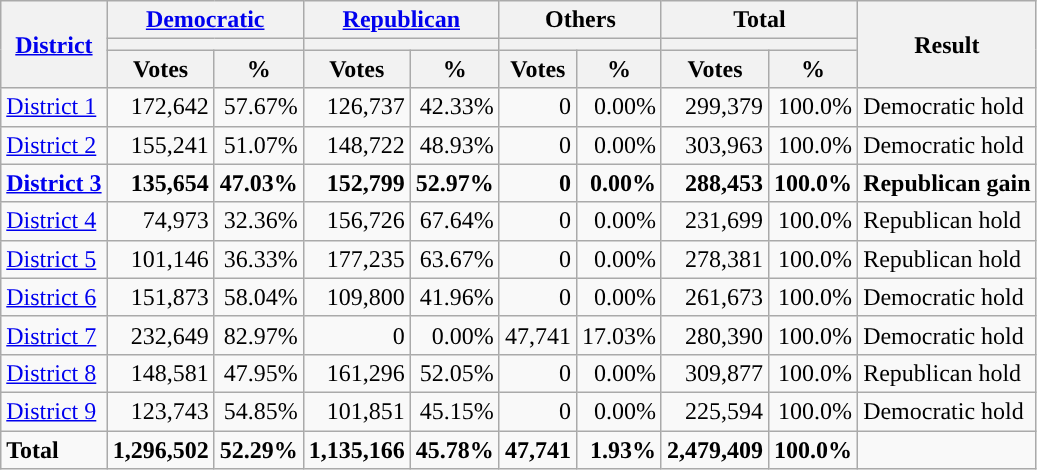<table class="wikitable plainrowheaders sortable" style="font-size:100%; text-align:right;">
<tr>
<th scope=col rowspan=3><a href='#'>District</a></th>
<th scope=col colspan=2><a href='#'>Democratic</a></th>
<th scope=col colspan=2><a href='#'>Republican</a></th>
<th scope=col colspan=2>Others</th>
<th scope=col colspan=2>Total</th>
<th scope=col rowspan=3>Result</th>
</tr>
<tr>
<th scope=col colspan=2 style="background:"></th>
<th scope=col colspan=2 style="background:"></th>
<th scope=col colspan=2></th>
<th scope=col colspan=2></th>
</tr>
<tr>
<th scope=col data-sort-type="number">Votes</th>
<th scope=col data-sort-type="number">%</th>
<th scope=col data-sort-type="number">Votes</th>
<th scope=col data-sort-type="number">%</th>
<th scope=col data-sort-type="number">Votes</th>
<th scope=col data-sort-type="number">%</th>
<th scope=col data-sort-type="number">Votes</th>
<th scope=col data-sort-type="number">%</th>
</tr>
<tr>
<td align=left><a href='#'>District 1</a></td>
<td>172,642</td>
<td>57.67%</td>
<td>126,737</td>
<td>42.33%</td>
<td>0</td>
<td>0.00%</td>
<td>299,379</td>
<td>100.0%</td>
<td align=left>Democratic hold</td>
</tr>
<tr>
<td align=left><a href='#'>District 2</a></td>
<td>155,241</td>
<td>51.07%</td>
<td>148,722</td>
<td>48.93%</td>
<td>0</td>
<td>0.00%</td>
<td>303,963</td>
<td>100.0%</td>
<td align=left>Democratic hold</td>
</tr>
<tr>
<td align=left><strong><a href='#'>District 3</a></strong></td>
<td><strong>135,654</strong></td>
<td><strong>47.03%</strong></td>
<td><strong>152,799</strong></td>
<td><strong>52.97%</strong></td>
<td><strong>0</strong></td>
<td><strong>0.00%</strong></td>
<td><strong>288,453</strong></td>
<td><strong>100.0%</strong></td>
<td align=left><strong>Republican gain</strong></td>
</tr>
<tr>
<td align=left><a href='#'>District 4</a></td>
<td>74,973</td>
<td>32.36%</td>
<td>156,726</td>
<td>67.64%</td>
<td>0</td>
<td>0.00%</td>
<td>231,699</td>
<td>100.0%</td>
<td align=left>Republican hold</td>
</tr>
<tr>
<td align=left><a href='#'>District 5</a></td>
<td>101,146</td>
<td>36.33%</td>
<td>177,235</td>
<td>63.67%</td>
<td>0</td>
<td>0.00%</td>
<td>278,381</td>
<td>100.0%</td>
<td align=left>Republican hold</td>
</tr>
<tr>
<td align=left><a href='#'>District 6</a></td>
<td>151,873</td>
<td>58.04%</td>
<td>109,800</td>
<td>41.96%</td>
<td>0</td>
<td>0.00%</td>
<td>261,673</td>
<td>100.0%</td>
<td align=left>Democratic hold</td>
</tr>
<tr>
<td align=left><a href='#'>District 7</a></td>
<td>232,649</td>
<td>82.97%</td>
<td>0</td>
<td>0.00%</td>
<td>47,741</td>
<td>17.03%</td>
<td>280,390</td>
<td>100.0%</td>
<td align=left>Democratic hold</td>
</tr>
<tr>
<td align=left><a href='#'>District 8</a></td>
<td>148,581</td>
<td>47.95%</td>
<td>161,296</td>
<td>52.05%</td>
<td>0</td>
<td>0.00%</td>
<td>309,877</td>
<td>100.0%</td>
<td align=left>Republican hold</td>
</tr>
<tr>
<td align=left><a href='#'>District 9</a></td>
<td>123,743</td>
<td>54.85%</td>
<td>101,851</td>
<td>45.15%</td>
<td>0</td>
<td>0.00%</td>
<td>225,594</td>
<td>100.0%</td>
<td align=left>Democratic hold</td>
</tr>
<tr class="sortbottom" style="font-weight:bold">
<td align=left>Total</td>
<td>1,296,502</td>
<td>52.29%</td>
<td>1,135,166</td>
<td>45.78%</td>
<td>47,741</td>
<td>1.93%</td>
<td>2,479,409</td>
<td>100.0%</td>
<td></td>
</tr>
</table>
